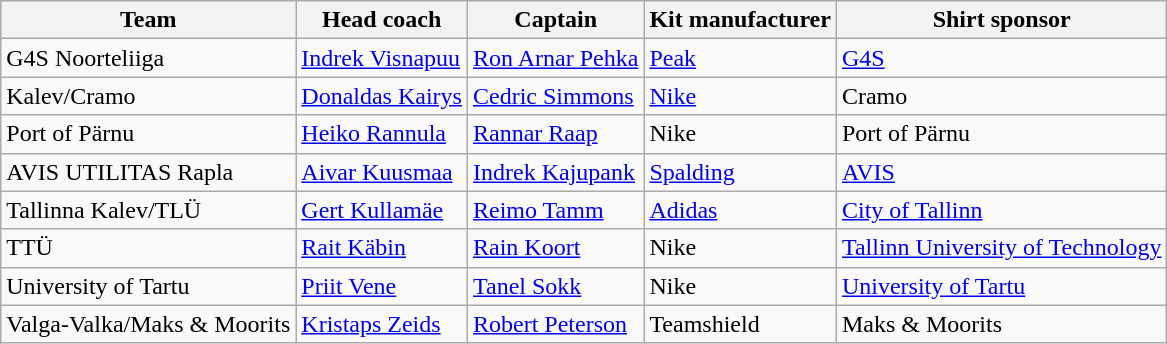<table class="wikitable sortable" style="text-align: left">
<tr>
<th>Team</th>
<th>Head coach</th>
<th>Captain</th>
<th>Kit manufacturer</th>
<th>Shirt sponsor</th>
</tr>
<tr>
<td>G4S Noorteliiga</td>
<td> <a href='#'>Indrek Visnapuu</a></td>
<td> <a href='#'>Ron Arnar Pehka</a></td>
<td><a href='#'>Peak</a></td>
<td><a href='#'>G4S</a></td>
</tr>
<tr>
<td>Kalev/Cramo</td>
<td> <a href='#'>Donaldas Kairys</a></td>
<td> <a href='#'>Cedric Simmons</a></td>
<td><a href='#'>Nike</a></td>
<td>Cramo</td>
</tr>
<tr>
<td>Port of Pärnu</td>
<td> <a href='#'>Heiko Rannula</a></td>
<td> <a href='#'>Rannar Raap</a></td>
<td>Nike</td>
<td>Port of Pärnu</td>
</tr>
<tr>
<td>AVIS UTILITAS Rapla</td>
<td> <a href='#'>Aivar Kuusmaa</a></td>
<td> <a href='#'>Indrek Kajupank</a></td>
<td><a href='#'>Spalding</a></td>
<td><a href='#'>AVIS</a></td>
</tr>
<tr>
<td>Tallinna Kalev/TLÜ</td>
<td> <a href='#'>Gert Kullamäe</a></td>
<td> <a href='#'>Reimo Tamm</a></td>
<td><a href='#'>Adidas</a></td>
<td><a href='#'>City of Tallinn</a></td>
</tr>
<tr>
<td>TTÜ</td>
<td> <a href='#'>Rait Käbin</a></td>
<td> <a href='#'>Rain Koort</a></td>
<td>Nike</td>
<td><a href='#'>Tallinn University of Technology</a></td>
</tr>
<tr>
<td>University of Tartu</td>
<td> <a href='#'>Priit Vene</a></td>
<td> <a href='#'>Tanel Sokk</a></td>
<td>Nike</td>
<td><a href='#'>University of Tartu</a></td>
</tr>
<tr>
<td>Valga-Valka/Maks & Moorits</td>
<td> <a href='#'>Kristaps Zeids</a></td>
<td> <a href='#'>Robert Peterson</a></td>
<td>Teamshield</td>
<td>Maks & Moorits</td>
</tr>
</table>
